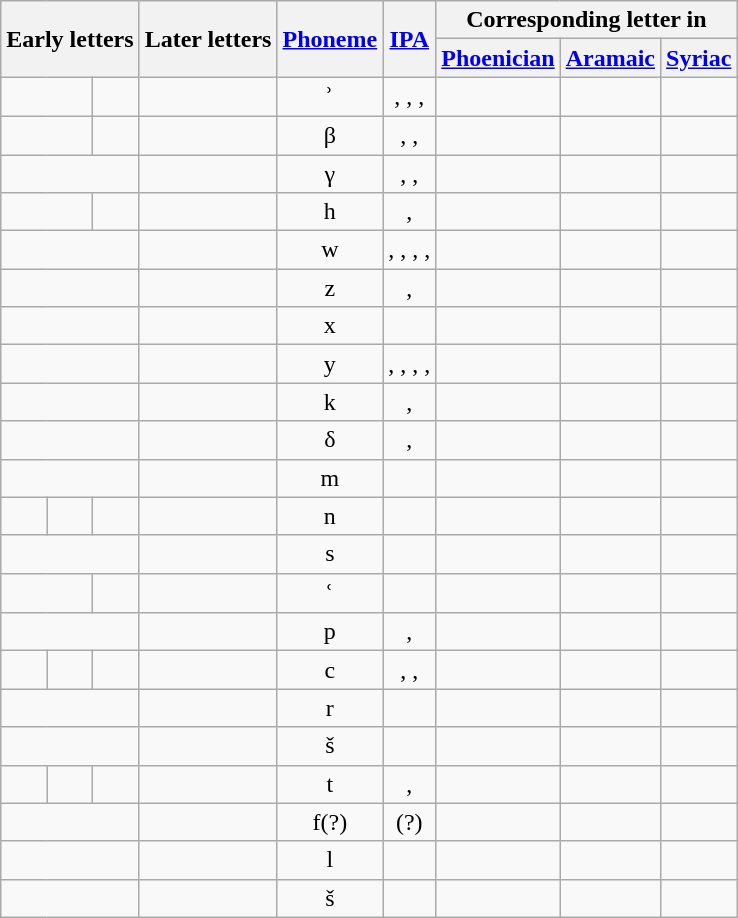<table class="wikitable" id="letters_chart" style="text-align: center;">
<tr>
<th rowspan="2" colspan="3">Early letters</th>
<th rowspan="2">Later letters</th>
<th rowspan="2"><a href='#'>Phoneme</a></th>
<th rowspan="2"><a href='#'>IPA</a></th>
<th colspan="8">Corresponding letter in</th>
</tr>
<tr>
<th><a href='#'>Phoenician</a></th>
<th><a href='#'>Aramaic</a></th>
<th><a href='#'>Syriac</a></th>
</tr>
<tr>
<td colspan="2"></td>
<td><br> </td>
<td></td>
<td>ʾ</td>
<td>, , , </td>
<td></td>
<td></td>
<td></td>
</tr>
<tr>
<td colspan="2"></td>
<td><br> </td>
<td></td>
<td>β</td>
<td>, , </td>
<td></td>
<td></td>
<td></td>
</tr>
<tr>
<td colspan="3"></td>
<td></td>
<td>γ</td>
<td>, , </td>
<td></td>
<td></td>
<td></td>
</tr>
<tr>
<td colspan="2"></td>
<td><br> </td>
<td></td>
<td>h</td>
<td>, </td>
<td></td>
<td></td>
<td></td>
</tr>
<tr>
<td colspan="3"></td>
<td></td>
<td>w</td>
<td>, , , , </td>
<td></td>
<td></td>
<td></td>
</tr>
<tr>
<td colspan="3"></td>
<td></td>
<td>z</td>
<td>, </td>
<td></td>
<td></td>
<td></td>
</tr>
<tr>
<td colspan="3"></td>
<td></td>
<td>x</td>
<td></td>
<td></td>
<td></td>
<td></td>
</tr>
<tr>
<td colspan="3"></td>
<td></td>
<td>y</td>
<td>, ,  , , </td>
<td></td>
<td></td>
<td></td>
</tr>
<tr>
<td colspan="3"></td>
<td></td>
<td>k</td>
<td>, </td>
<td></td>
<td></td>
<td></td>
</tr>
<tr>
<td colspan="3"></td>
<td></td>
<td>δ</td>
<td>, </td>
<td></td>
<td></td>
<td></td>
</tr>
<tr>
<td colspan="3"></td>
<td></td>
<td>m</td>
<td></td>
<td></td>
<td></td>
<td></td>
</tr>
<tr>
<td></td>
<td><br> </td>
<td><br> </td>
<td></td>
<td>n</td>
<td></td>
<td></td>
<td></td>
<td></td>
</tr>
<tr>
<td colspan="3"></td>
<td></td>
<td>s</td>
<td></td>
<td></td>
<td></td>
<td></td>
</tr>
<tr>
<td colspan="2"></td>
<td></td>
<td></td>
<td>ʿ</td>
<td></td>
<td></td>
<td></td>
<td></td>
</tr>
<tr>
<td colspan="3"></td>
<td></td>
<td>p</td>
<td>, </td>
<td></td>
<td></td>
<td></td>
</tr>
<tr>
<td></td>
<td><br> </td>
<td><br> </td>
<td></td>
<td>c</td>
<td>, , </td>
<td></td>
<td></td>
<td></td>
</tr>
<tr>
<td colspan="3"></td>
<td></td>
<td>r</td>
<td></td>
<td></td>
<td></td>
<td></td>
</tr>
<tr>
<td colspan="3"></td>
<td></td>
<td>š</td>
<td></td>
<td></td>
<td></td>
<td></td>
</tr>
<tr>
<td></td>
<td><br> </td>
<td><br> </td>
<td></td>
<td>t</td>
<td>, </td>
<td></td>
<td></td>
<td></td>
</tr>
<tr>
<td colspan="3"></td>
<td></td>
<td>f(?)</td>
<td>(?)</td>
<td></td>
<td></td>
<td></td>
</tr>
<tr>
<td colspan="3"></td>
<td></td>
<td>l</td>
<td></td>
<td></td>
<td></td>
<td></td>
</tr>
<tr>
<td colspan="3"></td>
<td></td>
<td>š</td>
<td></td>
<td></td>
<td></td>
<td></td>
</tr>
</table>
